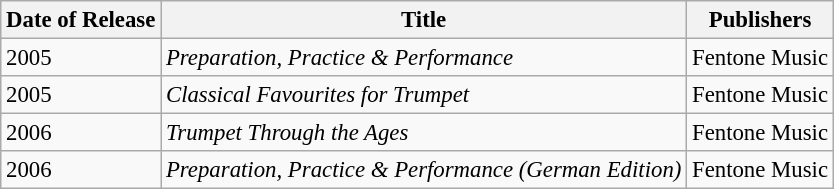<table class="wikitable" style="font-size: 95%;">
<tr>
<th>Date of Release</th>
<th>Title</th>
<th>Publishers</th>
</tr>
<tr>
<td>2005</td>
<td><em>Preparation, Practice & Performance</em></td>
<td>Fentone Music</td>
</tr>
<tr>
<td>2005</td>
<td><em>Classical Favourites for Trumpet</em></td>
<td>Fentone Music</td>
</tr>
<tr>
<td>2006</td>
<td><em>Trumpet Through the Ages</em></td>
<td>Fentone Music</td>
</tr>
<tr>
<td>2006</td>
<td><em>Preparation, Practice & Performance (German Edition)</em></td>
<td>Fentone Music</td>
</tr>
</table>
